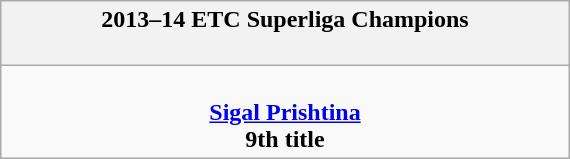<table class="wikitable" style="margin: 0 auto; width: 30%;">
<tr>
<th>2013–14 ETC Superliga Champions<br><br></th>
</tr>
<tr>
<td align=center><br><strong><a href='#'>Sigal Prishtina</a></strong><br><strong>9th title</strong></td>
</tr>
</table>
